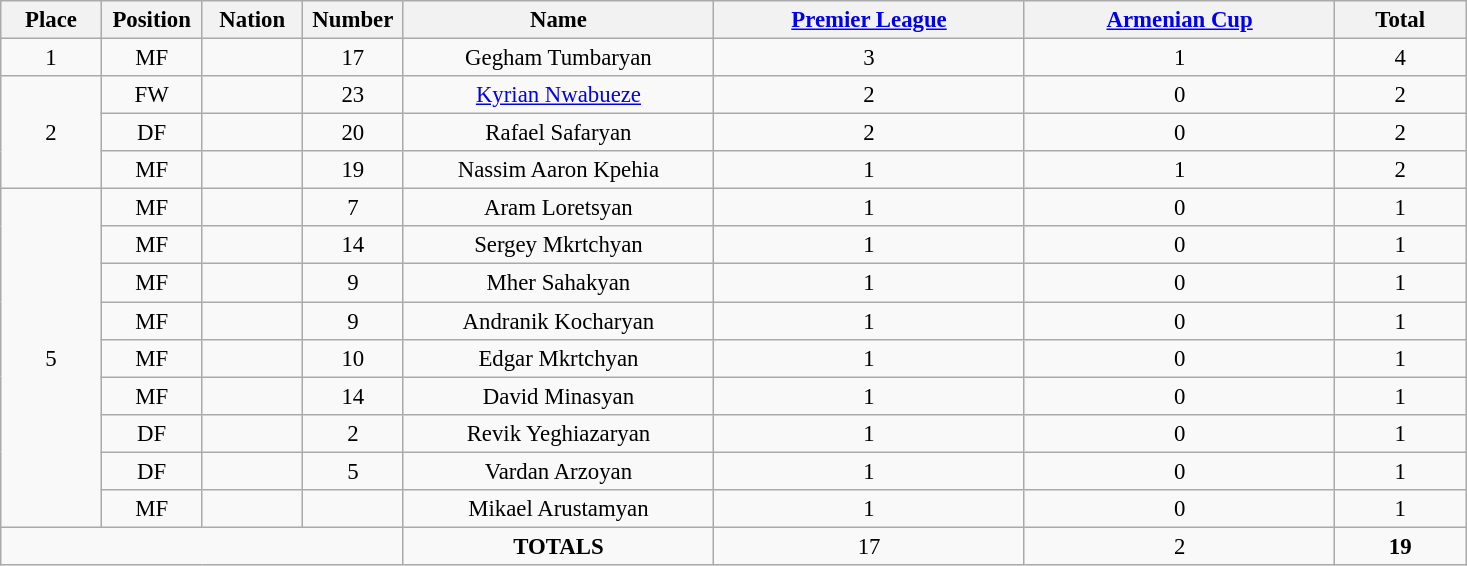<table class="wikitable" style="font-size: 95%; text-align: center;">
<tr>
<th width=60>Place</th>
<th width=60>Position</th>
<th width=60>Nation</th>
<th width=60>Number</th>
<th width=200>Name</th>
<th width=200><a href='#'>Premier League</a></th>
<th width=200><a href='#'>Armenian Cup</a></th>
<th width=80><strong>Total</strong></th>
</tr>
<tr>
<td>1</td>
<td>MF</td>
<td></td>
<td>17</td>
<td>Gegham Tumbaryan</td>
<td>3</td>
<td>1</td>
<td>4</td>
</tr>
<tr>
<td rowspan="3">2</td>
<td>FW</td>
<td></td>
<td>23</td>
<td><a href='#'>Kyrian Nwabueze</a></td>
<td>2</td>
<td>0</td>
<td>2</td>
</tr>
<tr>
<td>DF</td>
<td></td>
<td>20</td>
<td>Rafael Safaryan</td>
<td>2</td>
<td>0</td>
<td>2</td>
</tr>
<tr>
<td>MF</td>
<td></td>
<td>19</td>
<td>Nassim Aaron Kpehia</td>
<td>1</td>
<td>1</td>
<td>2</td>
</tr>
<tr>
<td rowspan="9">5</td>
<td>MF</td>
<td></td>
<td>7</td>
<td>Aram Loretsyan</td>
<td>1</td>
<td>0</td>
<td>1</td>
</tr>
<tr>
<td>MF</td>
<td></td>
<td>14</td>
<td>Sergey Mkrtchyan</td>
<td>1</td>
<td>0</td>
<td>1</td>
</tr>
<tr>
<td>MF</td>
<td></td>
<td>9</td>
<td>Mher Sahakyan</td>
<td>1</td>
<td>0</td>
<td>1</td>
</tr>
<tr>
<td>MF</td>
<td></td>
<td>9</td>
<td>Andranik Kocharyan</td>
<td>1</td>
<td>0</td>
<td>1</td>
</tr>
<tr>
<td>MF</td>
<td></td>
<td>10</td>
<td>Edgar Mkrtchyan</td>
<td>1</td>
<td>0</td>
<td>1</td>
</tr>
<tr>
<td>MF</td>
<td></td>
<td>14</td>
<td>David Minasyan</td>
<td>1</td>
<td>0</td>
<td>1</td>
</tr>
<tr>
<td>DF</td>
<td></td>
<td>2</td>
<td>Revik Yeghiazaryan</td>
<td>1</td>
<td>0</td>
<td>1</td>
</tr>
<tr>
<td>DF</td>
<td></td>
<td>5</td>
<td>Vardan Arzoyan</td>
<td>1</td>
<td>0</td>
<td>1</td>
</tr>
<tr>
<td>MF</td>
<td></td>
<td></td>
<td>Mikael Arustamyan</td>
<td>1</td>
<td>0</td>
<td>1</td>
</tr>
<tr>
<td colspan="4"></td>
<td><strong>TOTALS</strong></td>
<td>17</td>
<td>2</td>
<td><strong>19</strong></td>
</tr>
</table>
